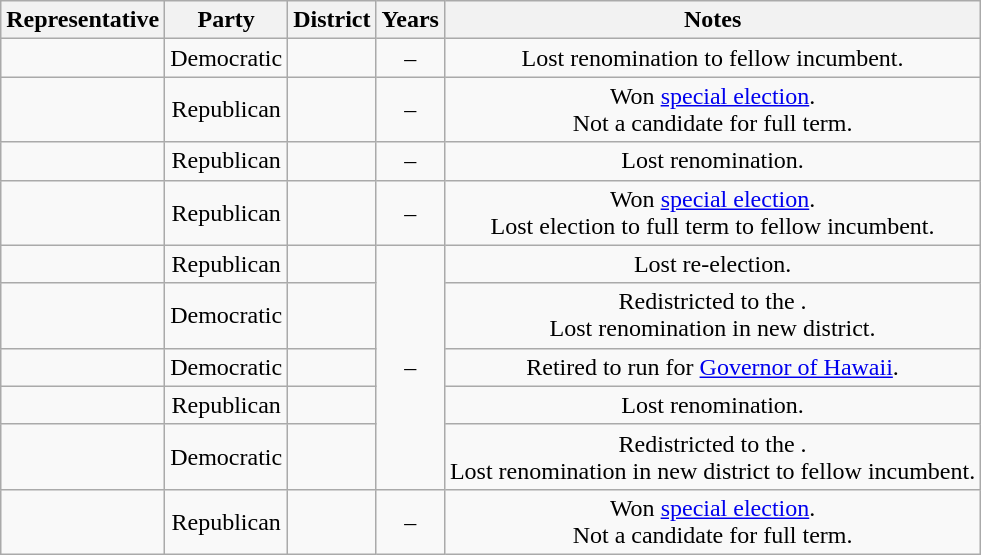<table class="wikitable sortable" style="text-align:center">
<tr valign=bottom>
<th>Representative</th>
<th>Party</th>
<th>District</th>
<th>Years</th>
<th>Notes</th>
</tr>
<tr>
<td align=left></td>
<td>Democratic</td>
<td></td>
<td nowrap> –<br></td>
<td>Lost renomination to fellow incumbent.</td>
</tr>
<tr>
<td align=left></td>
<td>Republican</td>
<td></td>
<td nowrap> –<br></td>
<td>Won <a href='#'>special election</a>.<br>Not a candidate for full term.</td>
</tr>
<tr>
<td align=left></td>
<td>Republican</td>
<td></td>
<td nowrap> –<br></td>
<td>Lost renomination.</td>
</tr>
<tr>
<td align=left></td>
<td>Republican</td>
<td></td>
<td nowrap> –<br></td>
<td>Won <a href='#'>special election</a>.<br>Lost election to full term to fellow incumbent.</td>
</tr>
<tr>
<td align=left></td>
<td>Republican</td>
<td></td>
<td rowspan="5" nowrap=""> –<br></td>
<td>Lost re-election.</td>
</tr>
<tr>
<td align=left></td>
<td>Democratic</td>
<td></td>
<td>Redistricted to the .<br>Lost renomination in new district.</td>
</tr>
<tr>
<td align=left></td>
<td>Democratic</td>
<td></td>
<td>Retired to run for <a href='#'>Governor of Hawaii</a>.</td>
</tr>
<tr>
<td align=left></td>
<td>Republican</td>
<td></td>
<td>Lost renomination.</td>
</tr>
<tr>
<td align=left></td>
<td>Democratic</td>
<td></td>
<td>Redistricted to the .<br>Lost renomination in new district to fellow incumbent.</td>
</tr>
<tr>
<td align=left></td>
<td>Republican</td>
<td></td>
<td nowrap> –<br></td>
<td>Won <a href='#'>special election</a>.<br>Not a candidate for full term.</td>
</tr>
</table>
